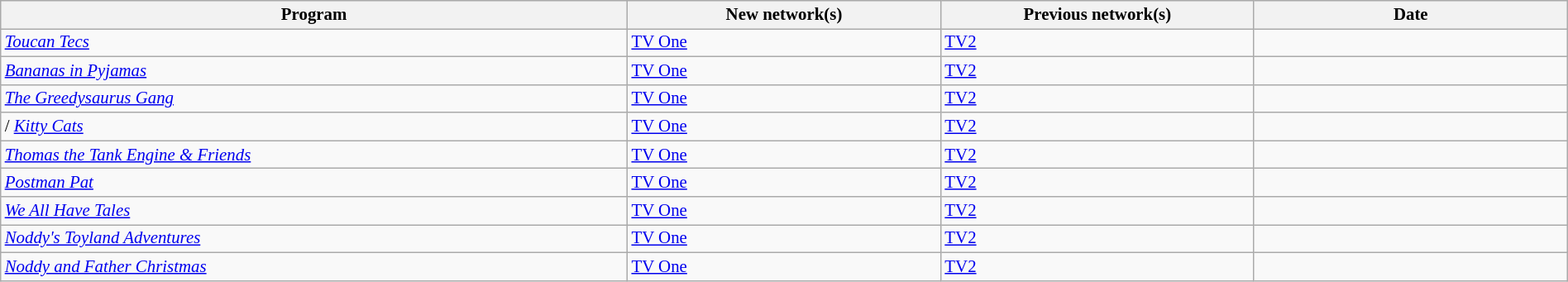<table class="wikitable sortable"  style="width:100%; font-size:87%;">
<tr style="background:#efefef;">
<th style="width:40%;">Program</th>
<th style="width:20%;">New network(s)</th>
<th style="width:20%;">Previous network(s)</th>
<th style="width:20%;">Date</th>
</tr>
<tr>
<td> <em><a href='#'>Toucan Tecs</a></em></td>
<td><a href='#'>TV One</a></td>
<td><a href='#'>TV2</a></td>
<td></td>
</tr>
<tr>
<td> <em><a href='#'>Bananas in Pyjamas</a></em></td>
<td><a href='#'>TV One</a></td>
<td><a href='#'>TV2</a></td>
<td></td>
</tr>
<tr>
<td> <em><a href='#'>The Greedysaurus Gang</a></em></td>
<td><a href='#'>TV One</a></td>
<td><a href='#'>TV2</a></td>
<td></td>
</tr>
<tr>
<td>/ <em><a href='#'>Kitty Cats</a></em></td>
<td><a href='#'>TV One</a></td>
<td><a href='#'>TV2</a></td>
<td></td>
</tr>
<tr>
<td> <em><a href='#'>Thomas the Tank Engine & Friends</a></em></td>
<td><a href='#'>TV One</a></td>
<td><a href='#'>TV2</a></td>
<td></td>
</tr>
<tr>
<td> <em><a href='#'>Postman Pat</a></em></td>
<td><a href='#'>TV One</a></td>
<td><a href='#'>TV2</a></td>
<td></td>
</tr>
<tr>
<td> <em><a href='#'>We All Have Tales</a></em></td>
<td><a href='#'>TV One</a></td>
<td><a href='#'>TV2</a></td>
<td></td>
</tr>
<tr>
<td> <em><a href='#'>Noddy's Toyland Adventures</a></em></td>
<td><a href='#'>TV One</a></td>
<td><a href='#'>TV2</a></td>
<td></td>
</tr>
<tr>
<td> <em><a href='#'>Noddy and Father Christmas</a></em></td>
<td><a href='#'>TV One</a></td>
<td><a href='#'>TV2</a></td>
<td></td>
</tr>
</table>
